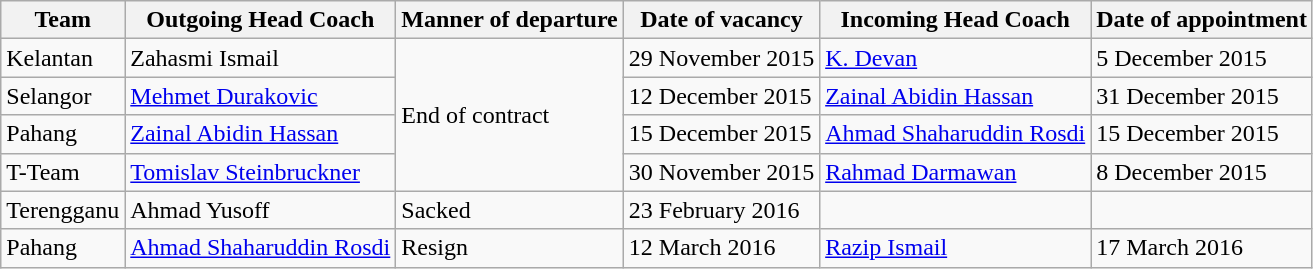<table class="wikitable">
<tr>
<th>Team</th>
<th>Outgoing Head Coach</th>
<th>Manner of departure</th>
<th>Date of vacancy</th>
<th>Incoming Head Coach</th>
<th>Date of appointment</th>
</tr>
<tr>
<td>Kelantan</td>
<td> Zahasmi Ismail</td>
<td rowspan=4>End of contract</td>
<td>29 November 2015</td>
<td> <a href='#'>K. Devan</a></td>
<td>5 December 2015</td>
</tr>
<tr>
<td>Selangor</td>
<td> <a href='#'>Mehmet Durakovic</a></td>
<td>12 December 2015</td>
<td> <a href='#'>Zainal Abidin Hassan</a></td>
<td>31 December 2015</td>
</tr>
<tr>
<td>Pahang</td>
<td> <a href='#'>Zainal Abidin Hassan</a></td>
<td>15 December 2015</td>
<td> <a href='#'>Ahmad Shaharuddin Rosdi</a></td>
<td>15 December 2015</td>
</tr>
<tr>
<td>T-Team</td>
<td> <a href='#'>Tomislav Steinbruckner</a></td>
<td>30 November 2015</td>
<td> <a href='#'>Rahmad Darmawan</a></td>
<td>8 December 2015</td>
</tr>
<tr>
<td>Terengganu</td>
<td> Ahmad Yusoff</td>
<td>Sacked</td>
<td>23 February 2016</td>
<td></td>
<td></td>
</tr>
<tr>
<td>Pahang</td>
<td> <a href='#'>Ahmad Shaharuddin Rosdi</a></td>
<td>Resign</td>
<td>12 March 2016</td>
<td> <a href='#'>Razip Ismail</a></td>
<td>17 March 2016</td>
</tr>
</table>
